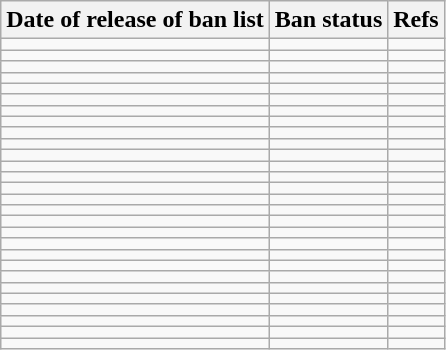<table class="wikitable sortable floatright" style="text-align:center;">
<tr>
<th>Date of release of ban list</th>
<th>Ban status</th>
<th class="unsortable">Refs</th>
</tr>
<tr>
<td></td>
<td></td>
<td></td>
</tr>
<tr>
<td></td>
<td></td>
<td></td>
</tr>
<tr>
<td></td>
<td></td>
<td></td>
</tr>
<tr>
<td></td>
<td></td>
<td></td>
</tr>
<tr>
<td></td>
<td></td>
<td></td>
</tr>
<tr>
<td></td>
<td></td>
<td></td>
</tr>
<tr>
<td></td>
<td></td>
<td></td>
</tr>
<tr>
<td></td>
<td></td>
<td></td>
</tr>
<tr>
<td></td>
<td></td>
<td></td>
</tr>
<tr>
<td></td>
<td></td>
<td></td>
</tr>
<tr>
<td></td>
<td></td>
<td></td>
</tr>
<tr>
<td></td>
<td></td>
<td></td>
</tr>
<tr>
<td></td>
<td></td>
<td></td>
</tr>
<tr>
<td></td>
<td></td>
<td></td>
</tr>
<tr>
<td></td>
<td></td>
<td></td>
</tr>
<tr>
<td></td>
<td></td>
<td></td>
</tr>
<tr>
<td></td>
<td></td>
<td></td>
</tr>
<tr>
<td></td>
<td></td>
<td></td>
</tr>
<tr>
<td></td>
<td></td>
<td></td>
</tr>
<tr>
<td></td>
<td></td>
<td></td>
</tr>
<tr>
<td></td>
<td></td>
<td></td>
</tr>
<tr>
<td></td>
<td></td>
<td></td>
</tr>
<tr>
<td></td>
<td></td>
<td></td>
</tr>
<tr>
<td></td>
<td></td>
<td></td>
</tr>
<tr>
<td></td>
<td></td>
<td></td>
</tr>
<tr>
<td></td>
<td></td>
<td></td>
</tr>
<tr>
<td></td>
<td></td>
<td></td>
</tr>
<tr>
<td></td>
<td></td>
<td></td>
</tr>
</table>
